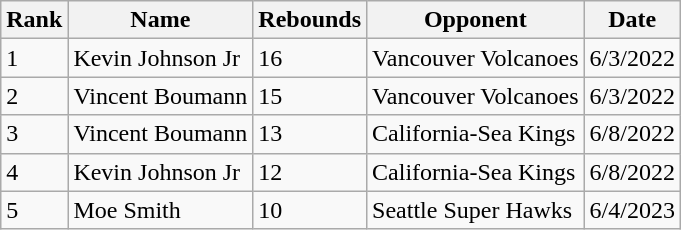<table class="wikitable">
<tr>
<th>Rank</th>
<th>Name</th>
<th>Rebounds</th>
<th>Opponent</th>
<th>Date</th>
</tr>
<tr>
<td>1</td>
<td>Kevin Johnson Jr</td>
<td>16</td>
<td>Vancouver Volcanoes</td>
<td>6/3/2022</td>
</tr>
<tr>
<td>2</td>
<td>Vincent Boumann</td>
<td>15</td>
<td>Vancouver Volcanoes</td>
<td>6/3/2022</td>
</tr>
<tr>
<td>3</td>
<td>Vincent Boumann</td>
<td>13</td>
<td>California-Sea Kings</td>
<td>6/8/2022</td>
</tr>
<tr>
<td>4</td>
<td>Kevin Johnson Jr</td>
<td>12</td>
<td>California-Sea Kings</td>
<td>6/8/2022</td>
</tr>
<tr>
<td>5</td>
<td>Moe Smith</td>
<td>10</td>
<td>Seattle Super Hawks</td>
<td>6/4/2023</td>
</tr>
</table>
